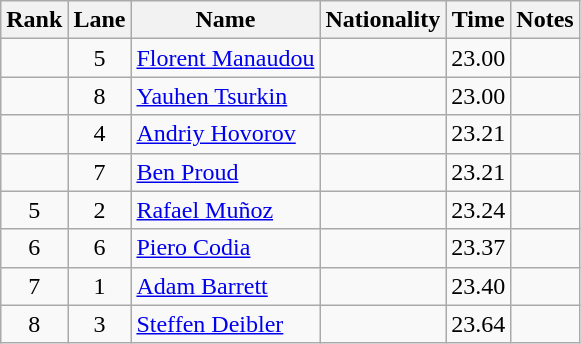<table class="wikitable sortable" style="text-align:center">
<tr>
<th>Rank</th>
<th>Lane</th>
<th>Name</th>
<th>Nationality</th>
<th>Time</th>
<th>Notes</th>
</tr>
<tr>
<td></td>
<td>5</td>
<td align=left><a href='#'>Florent Manaudou</a></td>
<td align=left></td>
<td>23.00</td>
<td></td>
</tr>
<tr>
<td></td>
<td>8</td>
<td align=left><a href='#'>Yauhen Tsurkin</a></td>
<td align=left></td>
<td>23.00</td>
<td></td>
</tr>
<tr>
<td></td>
<td>4</td>
<td align=left><a href='#'>Andriy Hovorov</a></td>
<td align=left></td>
<td>23.21</td>
<td></td>
</tr>
<tr>
<td></td>
<td>7</td>
<td align=left><a href='#'>Ben Proud</a></td>
<td align=left></td>
<td>23.21</td>
<td></td>
</tr>
<tr>
<td>5</td>
<td>2</td>
<td align=left><a href='#'>Rafael Muñoz</a></td>
<td align=left></td>
<td>23.24</td>
<td></td>
</tr>
<tr>
<td>6</td>
<td>6</td>
<td align=left><a href='#'>Piero Codia</a></td>
<td align=left></td>
<td>23.37</td>
<td></td>
</tr>
<tr>
<td>7</td>
<td>1</td>
<td align=left><a href='#'>Adam Barrett</a></td>
<td align=left></td>
<td>23.40</td>
<td></td>
</tr>
<tr>
<td>8</td>
<td>3</td>
<td align=left><a href='#'>Steffen Deibler</a></td>
<td align=left></td>
<td>23.64</td>
<td></td>
</tr>
</table>
